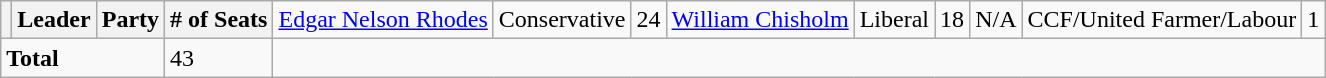<table class="wikitable">
<tr>
<th></th>
<th>Leader</th>
<th>Party</th>
<th># of Seats<br></th>
<td><a href='#'>Edgar Nelson Rhodes</a></td>
<td>Conservative</td>
<td>24<br></td>
<td><a href='#'>William Chisholm</a></td>
<td>Liberal</td>
<td>18<br></td>
<td>N/A</td>
<td>CCF/United Farmer/Labour</td>
<td>1</td>
</tr>
<tr>
<td colspan="3"><strong>Total</strong></td>
<td>43</td>
</tr>
</table>
